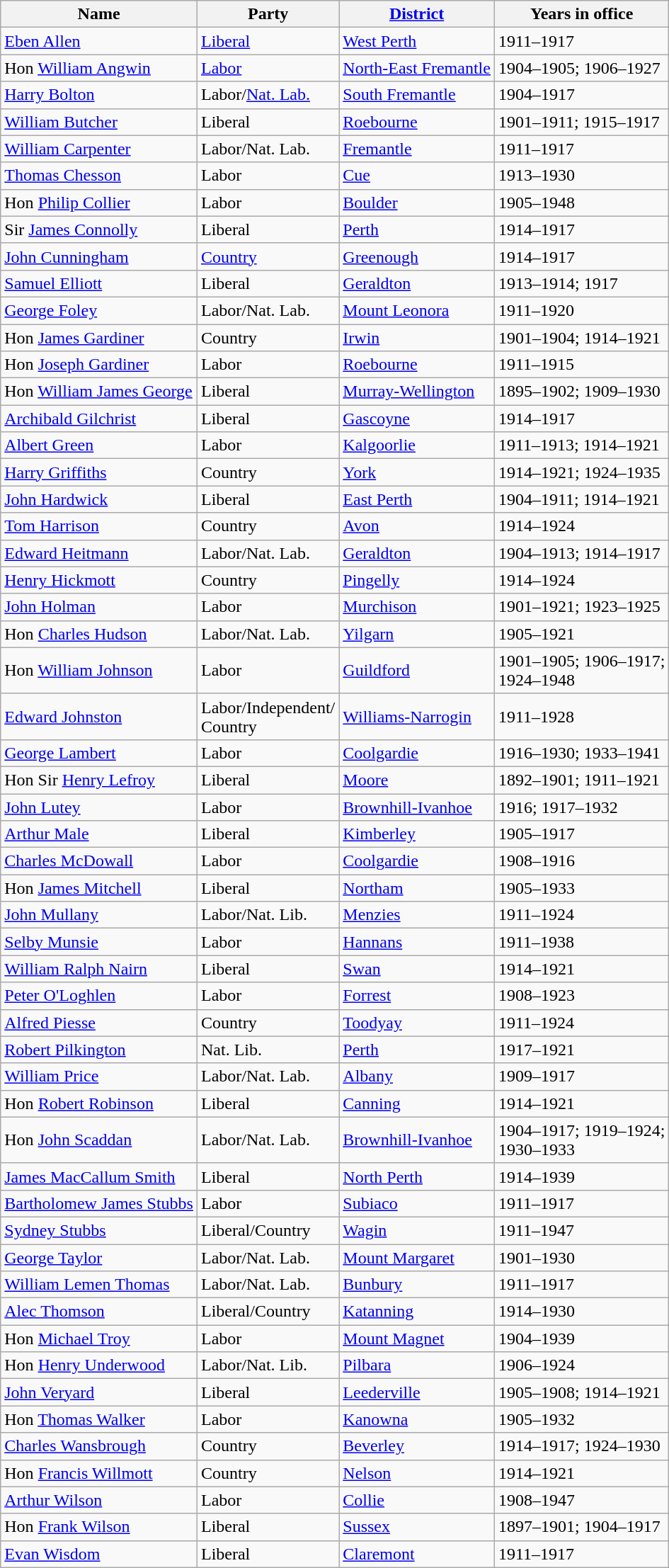<table class="wikitable sortable">
<tr>
<th><strong>Name</strong></th>
<th><strong>Party</strong></th>
<th><strong><a href='#'>District</a></strong></th>
<th><strong>Years in office</strong></th>
</tr>
<tr>
<td><a href='#'>Eben Allen</a></td>
<td><a href='#'>Liberal</a></td>
<td><a href='#'>West Perth</a></td>
<td>1911–1917</td>
</tr>
<tr>
<td>Hon <a href='#'>William Angwin</a></td>
<td><a href='#'>Labor</a></td>
<td><a href='#'>North-East Fremantle</a></td>
<td>1904–1905; 1906–1927</td>
</tr>
<tr>
<td><a href='#'>Harry Bolton</a></td>
<td>Labor/<a href='#'>Nat. Lab.</a></td>
<td><a href='#'>South Fremantle</a></td>
<td>1904–1917</td>
</tr>
<tr>
<td><a href='#'>William Butcher</a></td>
<td>Liberal</td>
<td><a href='#'>Roebourne</a></td>
<td>1901–1911; 1915–1917</td>
</tr>
<tr>
<td><a href='#'>William Carpenter</a></td>
<td>Labor/Nat. Lab.</td>
<td><a href='#'>Fremantle</a></td>
<td>1911–1917</td>
</tr>
<tr>
<td><a href='#'>Thomas Chesson</a></td>
<td>Labor</td>
<td><a href='#'>Cue</a></td>
<td>1913–1930</td>
</tr>
<tr>
<td>Hon <a href='#'>Philip Collier</a></td>
<td>Labor</td>
<td><a href='#'>Boulder</a></td>
<td>1905–1948</td>
</tr>
<tr>
<td>Sir <a href='#'>James Connolly</a></td>
<td>Liberal</td>
<td><a href='#'>Perth</a></td>
<td>1914–1917</td>
</tr>
<tr>
<td><a href='#'>John Cunningham</a></td>
<td><a href='#'>Country</a></td>
<td><a href='#'>Greenough</a></td>
<td>1914–1917</td>
</tr>
<tr>
<td><a href='#'>Samuel Elliott</a></td>
<td>Liberal</td>
<td><a href='#'>Geraldton</a></td>
<td>1913–1914; 1917</td>
</tr>
<tr>
<td><a href='#'>George Foley</a></td>
<td>Labor/Nat. Lab.</td>
<td><a href='#'>Mount Leonora</a></td>
<td>1911–1920</td>
</tr>
<tr>
<td>Hon <a href='#'>James Gardiner</a></td>
<td>Country</td>
<td><a href='#'>Irwin</a></td>
<td>1901–1904; 1914–1921</td>
</tr>
<tr>
<td>Hon <a href='#'>Joseph Gardiner</a></td>
<td>Labor</td>
<td><a href='#'>Roebourne</a></td>
<td>1911–1915</td>
</tr>
<tr>
<td>Hon <a href='#'>William James George</a></td>
<td>Liberal</td>
<td><a href='#'>Murray-Wellington</a></td>
<td>1895–1902; 1909–1930</td>
</tr>
<tr>
<td><a href='#'>Archibald Gilchrist</a></td>
<td>Liberal</td>
<td><a href='#'>Gascoyne</a></td>
<td>1914–1917</td>
</tr>
<tr>
<td><a href='#'>Albert Green</a></td>
<td>Labor</td>
<td><a href='#'>Kalgoorlie</a></td>
<td>1911–1913; 1914–1921</td>
</tr>
<tr>
<td><a href='#'>Harry Griffiths</a></td>
<td>Country</td>
<td><a href='#'>York</a></td>
<td>1914–1921; 1924–1935</td>
</tr>
<tr>
<td><a href='#'>John Hardwick</a></td>
<td>Liberal</td>
<td><a href='#'>East Perth</a></td>
<td>1904–1911; 1914–1921</td>
</tr>
<tr>
<td><a href='#'>Tom Harrison</a></td>
<td>Country</td>
<td><a href='#'>Avon</a></td>
<td>1914–1924</td>
</tr>
<tr>
<td><a href='#'>Edward Heitmann</a></td>
<td>Labor/Nat. Lab.</td>
<td><a href='#'>Geraldton</a></td>
<td>1904–1913; 1914–1917</td>
</tr>
<tr>
<td><a href='#'>Henry Hickmott</a></td>
<td>Country</td>
<td><a href='#'>Pingelly</a></td>
<td>1914–1924</td>
</tr>
<tr>
<td><a href='#'>John Holman</a></td>
<td>Labor</td>
<td><a href='#'>Murchison</a></td>
<td>1901–1921; 1923–1925</td>
</tr>
<tr>
<td>Hon <a href='#'>Charles Hudson</a></td>
<td>Labor/Nat. Lab.</td>
<td><a href='#'>Yilgarn</a></td>
<td>1905–1921</td>
</tr>
<tr>
<td>Hon <a href='#'>William Johnson</a></td>
<td>Labor</td>
<td><a href='#'>Guildford</a></td>
<td>1901–1905; 1906–1917;<br>1924–1948</td>
</tr>
<tr>
<td><a href='#'>Edward Johnston</a></td>
<td>Labor/Independent/<br>Country</td>
<td><a href='#'>Williams-Narrogin</a></td>
<td>1911–1928</td>
</tr>
<tr>
<td><a href='#'>George Lambert</a></td>
<td>Labor</td>
<td><a href='#'>Coolgardie</a></td>
<td>1916–1930; 1933–1941</td>
</tr>
<tr>
<td>Hon Sir <a href='#'>Henry Lefroy</a></td>
<td>Liberal</td>
<td><a href='#'>Moore</a></td>
<td>1892–1901; 1911–1921</td>
</tr>
<tr>
<td><a href='#'>John Lutey</a></td>
<td>Labor</td>
<td><a href='#'>Brownhill-Ivanhoe</a></td>
<td>1916; 1917–1932</td>
</tr>
<tr>
<td><a href='#'>Arthur Male</a></td>
<td>Liberal</td>
<td><a href='#'>Kimberley</a></td>
<td>1905–1917</td>
</tr>
<tr>
<td><a href='#'>Charles McDowall</a></td>
<td>Labor</td>
<td><a href='#'>Coolgardie</a></td>
<td>1908–1916</td>
</tr>
<tr>
<td>Hon <a href='#'>James Mitchell</a></td>
<td>Liberal</td>
<td><a href='#'>Northam</a></td>
<td>1905–1933</td>
</tr>
<tr>
<td><a href='#'>John Mullany</a></td>
<td>Labor/Nat. Lib.</td>
<td><a href='#'>Menzies</a></td>
<td>1911–1924</td>
</tr>
<tr>
<td><a href='#'>Selby Munsie</a></td>
<td>Labor</td>
<td><a href='#'>Hannans</a></td>
<td>1911–1938</td>
</tr>
<tr>
<td><a href='#'>William Ralph Nairn</a></td>
<td>Liberal</td>
<td><a href='#'>Swan</a></td>
<td>1914–1921</td>
</tr>
<tr>
<td><a href='#'>Peter O'Loghlen</a></td>
<td>Labor</td>
<td><a href='#'>Forrest</a></td>
<td>1908–1923</td>
</tr>
<tr>
<td><a href='#'>Alfred Piesse</a></td>
<td>Country</td>
<td><a href='#'>Toodyay</a></td>
<td>1911–1924</td>
</tr>
<tr>
<td><a href='#'>Robert Pilkington</a></td>
<td>Nat. Lib.</td>
<td><a href='#'>Perth</a></td>
<td>1917–1921</td>
</tr>
<tr>
<td><a href='#'>William Price</a></td>
<td>Labor/Nat. Lab.</td>
<td><a href='#'>Albany</a></td>
<td>1909–1917</td>
</tr>
<tr>
<td>Hon <a href='#'>Robert Robinson</a></td>
<td>Liberal</td>
<td><a href='#'>Canning</a></td>
<td>1914–1921</td>
</tr>
<tr>
<td>Hon <a href='#'>John Scaddan</a></td>
<td>Labor/Nat. Lab.</td>
<td><a href='#'>Brownhill-Ivanhoe</a></td>
<td>1904–1917; 1919–1924;<br>1930–1933</td>
</tr>
<tr>
<td><a href='#'>James MacCallum Smith</a></td>
<td>Liberal</td>
<td><a href='#'>North Perth</a></td>
<td>1914–1939</td>
</tr>
<tr>
<td><a href='#'>Bartholomew James Stubbs</a></td>
<td>Labor</td>
<td><a href='#'>Subiaco</a></td>
<td>1911–1917</td>
</tr>
<tr>
<td><a href='#'>Sydney Stubbs</a></td>
<td>Liberal/Country</td>
<td><a href='#'>Wagin</a></td>
<td>1911–1947</td>
</tr>
<tr>
<td><a href='#'>George Taylor</a></td>
<td>Labor/Nat. Lab.</td>
<td><a href='#'>Mount Margaret</a></td>
<td>1901–1930</td>
</tr>
<tr>
<td><a href='#'>William Lemen Thomas</a></td>
<td>Labor/Nat. Lab.</td>
<td><a href='#'>Bunbury</a></td>
<td>1911–1917</td>
</tr>
<tr>
<td><a href='#'>Alec Thomson</a></td>
<td>Liberal/Country</td>
<td><a href='#'>Katanning</a></td>
<td>1914–1930</td>
</tr>
<tr>
<td>Hon <a href='#'>Michael Troy</a></td>
<td>Labor</td>
<td><a href='#'>Mount Magnet</a></td>
<td>1904–1939</td>
</tr>
<tr>
<td>Hon <a href='#'>Henry Underwood</a></td>
<td>Labor/Nat. Lib.</td>
<td><a href='#'>Pilbara</a></td>
<td>1906–1924</td>
</tr>
<tr>
<td><a href='#'>John Veryard</a></td>
<td>Liberal</td>
<td><a href='#'>Leederville</a></td>
<td>1905–1908; 1914–1921</td>
</tr>
<tr>
<td>Hon <a href='#'>Thomas Walker</a></td>
<td>Labor</td>
<td><a href='#'>Kanowna</a></td>
<td>1905–1932</td>
</tr>
<tr>
<td><a href='#'>Charles Wansbrough</a></td>
<td>Country</td>
<td><a href='#'>Beverley</a></td>
<td>1914–1917; 1924–1930</td>
</tr>
<tr>
<td>Hon <a href='#'>Francis Willmott</a></td>
<td>Country</td>
<td><a href='#'>Nelson</a></td>
<td>1914–1921</td>
</tr>
<tr>
<td><a href='#'>Arthur Wilson</a></td>
<td>Labor</td>
<td><a href='#'>Collie</a></td>
<td>1908–1947</td>
</tr>
<tr>
<td>Hon <a href='#'>Frank Wilson</a></td>
<td>Liberal</td>
<td><a href='#'>Sussex</a></td>
<td>1897–1901; 1904–1917</td>
</tr>
<tr>
<td><a href='#'>Evan Wisdom</a></td>
<td>Liberal</td>
<td><a href='#'>Claremont</a></td>
<td>1911–1917</td>
</tr>
</table>
